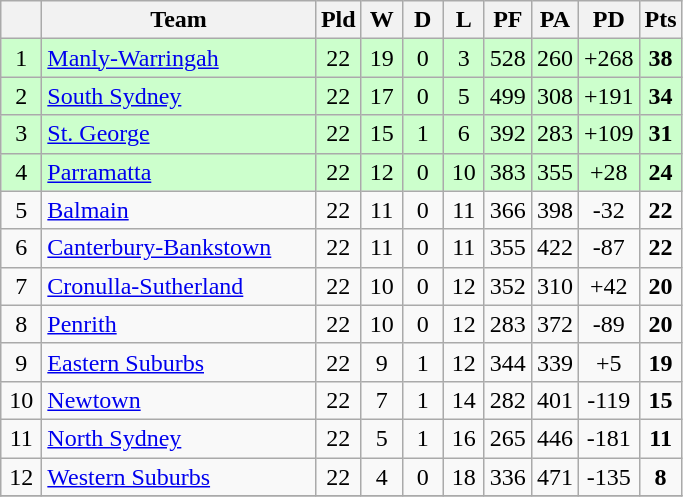<table class="wikitable" style="text-align:center;">
<tr>
<th width=20 abbr="Position×"></th>
<th width=175>Team</th>
<th width=20 abbr="Played">Pld</th>
<th width=20 abbr="Won">W</th>
<th width=20 abbr="Drawn">D</th>
<th width=20 abbr="Lost">L</th>
<th width=20 abbr="Points for">PF</th>
<th width=20 abbr="Points against">PA</th>
<th width=20 abbr="Points difference">PD</th>
<th width=20 abbr="Points">Pts</th>
</tr>
<tr style="background: #ccffcc;">
<td>1</td>
<td style="text-align:left;"> <a href='#'>Manly-Warringah</a></td>
<td>22</td>
<td>19</td>
<td>0</td>
<td>3</td>
<td>528</td>
<td>260</td>
<td>+268</td>
<td><strong>38</strong></td>
</tr>
<tr style="background: #ccffcc;">
<td>2</td>
<td style="text-align:left;"> <a href='#'>South Sydney</a></td>
<td>22</td>
<td>17</td>
<td>0</td>
<td>5</td>
<td>499</td>
<td>308</td>
<td>+191</td>
<td><strong>34</strong></td>
</tr>
<tr style="background: #ccffcc;">
<td>3</td>
<td style="text-align:left;"> <a href='#'>St. George</a></td>
<td>22</td>
<td>15</td>
<td>1</td>
<td>6</td>
<td>392</td>
<td>283</td>
<td>+109</td>
<td><strong>31</strong></td>
</tr>
<tr style="background: #ccffcc;">
<td>4</td>
<td style="text-align:left;"> <a href='#'>Parramatta</a></td>
<td>22</td>
<td>12</td>
<td>0</td>
<td>10</td>
<td>383</td>
<td>355</td>
<td>+28</td>
<td><strong>24</strong></td>
</tr>
<tr>
<td>5</td>
<td style="text-align:left;"> <a href='#'>Balmain</a></td>
<td>22</td>
<td>11</td>
<td>0</td>
<td>11</td>
<td>366</td>
<td>398</td>
<td>-32</td>
<td><strong>22</strong></td>
</tr>
<tr>
<td>6</td>
<td style="text-align:left;"> <a href='#'>Canterbury-Bankstown</a></td>
<td>22</td>
<td>11</td>
<td>0</td>
<td>11</td>
<td>355</td>
<td>422</td>
<td>-87</td>
<td><strong>22</strong></td>
</tr>
<tr>
<td>7</td>
<td style="text-align:left;"> <a href='#'>Cronulla-Sutherland</a></td>
<td>22</td>
<td>10</td>
<td>0</td>
<td>12</td>
<td>352</td>
<td>310</td>
<td>+42</td>
<td><strong>20</strong></td>
</tr>
<tr>
<td>8</td>
<td style="text-align:left;"> <a href='#'>Penrith</a></td>
<td>22</td>
<td>10</td>
<td>0</td>
<td>12</td>
<td>283</td>
<td>372</td>
<td>-89</td>
<td><strong>20</strong></td>
</tr>
<tr>
<td>9</td>
<td style="text-align:left;"> <a href='#'>Eastern Suburbs</a></td>
<td>22</td>
<td>9</td>
<td>1</td>
<td>12</td>
<td>344</td>
<td>339</td>
<td>+5</td>
<td><strong>19</strong></td>
</tr>
<tr>
<td>10</td>
<td style="text-align:left;"> <a href='#'>Newtown</a></td>
<td>22</td>
<td>7</td>
<td>1</td>
<td>14</td>
<td>282</td>
<td>401</td>
<td>-119</td>
<td><strong>15</strong></td>
</tr>
<tr>
<td>11</td>
<td style="text-align:left;"> <a href='#'>North Sydney</a></td>
<td>22</td>
<td>5</td>
<td>1</td>
<td>16</td>
<td>265</td>
<td>446</td>
<td>-181</td>
<td><strong>11</strong></td>
</tr>
<tr>
<td>12</td>
<td style="text-align:left;"> <a href='#'>Western Suburbs</a></td>
<td>22</td>
<td>4</td>
<td>0</td>
<td>18</td>
<td>336</td>
<td>471</td>
<td>-135</td>
<td><strong>8</strong></td>
</tr>
<tr>
</tr>
</table>
